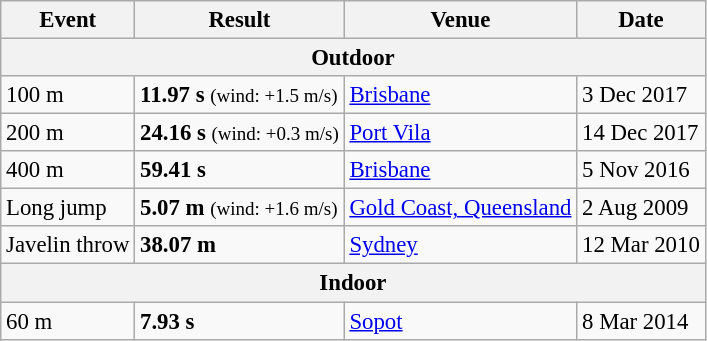<table class="wikitable" style="border-collapse: collapse; font-size: 95%;">
<tr>
<th>Event</th>
<th>Result</th>
<th>Venue</th>
<th>Date</th>
</tr>
<tr>
<th colspan="4">Outdoor</th>
</tr>
<tr>
<td>100 m</td>
<td><strong>11.97 s</strong> <small>(wind: +1.5 m/s)</small></td>
<td> <a href='#'>Brisbane</a></td>
<td>3 Dec 2017</td>
</tr>
<tr>
<td>200 m</td>
<td><strong>24.16 s</strong> <small>(wind: +0.3 m/s)</small></td>
<td> <a href='#'>Port Vila</a></td>
<td>14 Dec 2017</td>
</tr>
<tr>
<td>400 m</td>
<td><strong>59.41 s</strong></td>
<td> <a href='#'>Brisbane</a></td>
<td>5 Nov 2016</td>
</tr>
<tr>
<td>Long jump</td>
<td><strong>5.07 m</strong> <small>(wind: +1.6 m/s)</small></td>
<td> <a href='#'>Gold Coast, Queensland</a></td>
<td>2 Aug 2009</td>
</tr>
<tr>
<td>Javelin throw</td>
<td><strong>38.07 m</strong></td>
<td> <a href='#'>Sydney</a></td>
<td>12 Mar 2010</td>
</tr>
<tr>
<th colspan="4">Indoor</th>
</tr>
<tr>
<td>60 m</td>
<td><strong>7.93 s</strong></td>
<td> <a href='#'>Sopot</a></td>
<td>8 Mar 2014</td>
</tr>
</table>
